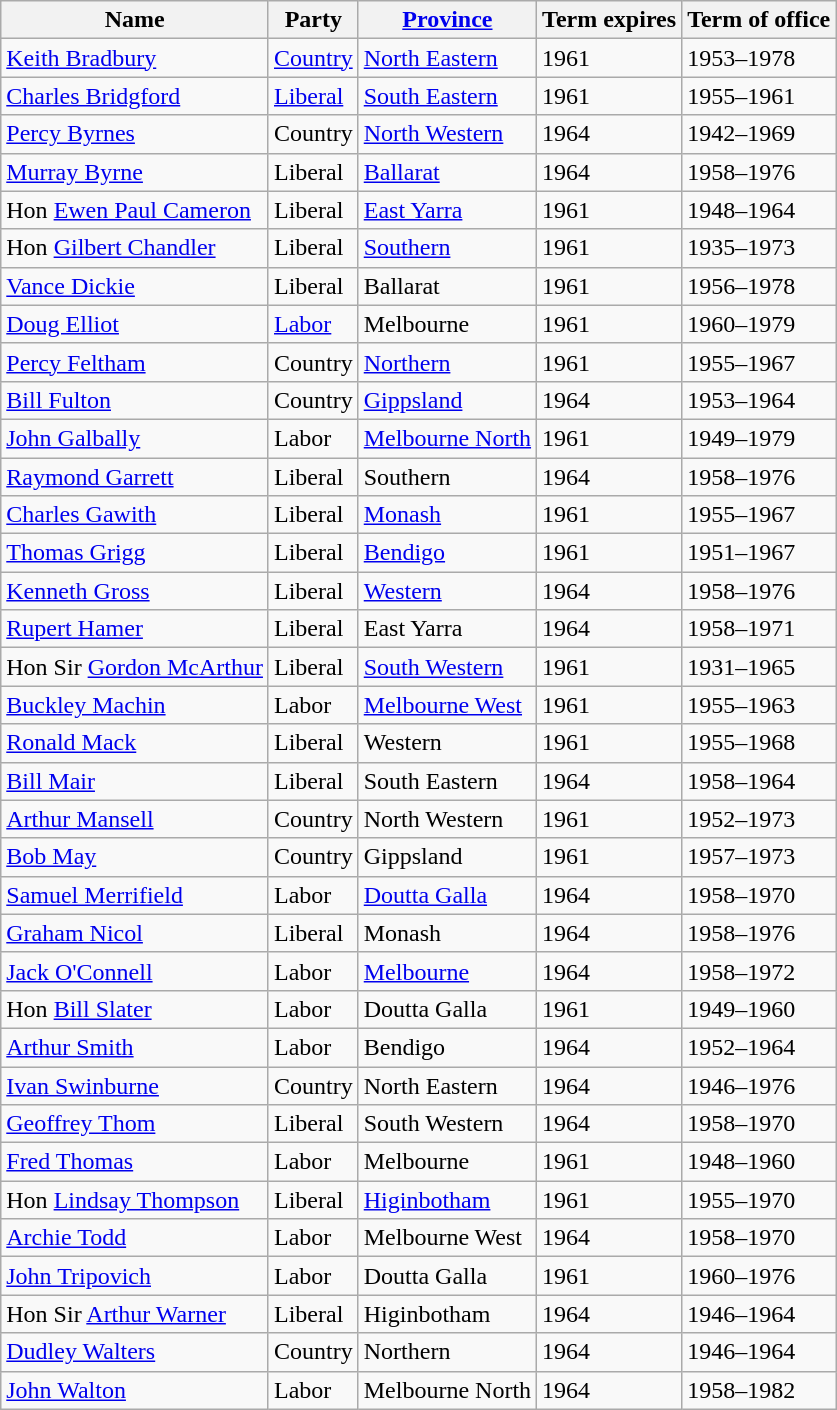<table class="wikitable sortable">
<tr>
<th>Name</th>
<th>Party</th>
<th><a href='#'>Province</a></th>
<th>Term expires</th>
<th>Term of office</th>
</tr>
<tr>
<td><a href='#'>Keith Bradbury</a></td>
<td><a href='#'>Country</a></td>
<td><a href='#'>North Eastern</a></td>
<td>1961</td>
<td>1953–1978</td>
</tr>
<tr>
<td><a href='#'>Charles Bridgford</a></td>
<td><a href='#'>Liberal</a></td>
<td><a href='#'>South Eastern</a></td>
<td>1961</td>
<td>1955–1961</td>
</tr>
<tr>
<td><a href='#'>Percy Byrnes</a></td>
<td>Country</td>
<td><a href='#'>North Western</a></td>
<td>1964</td>
<td>1942–1969</td>
</tr>
<tr>
<td><a href='#'>Murray Byrne</a></td>
<td>Liberal</td>
<td><a href='#'>Ballarat</a></td>
<td>1964</td>
<td>1958–1976</td>
</tr>
<tr>
<td>Hon <a href='#'>Ewen Paul Cameron</a></td>
<td>Liberal</td>
<td><a href='#'>East Yarra</a></td>
<td>1961</td>
<td>1948–1964</td>
</tr>
<tr>
<td>Hon <a href='#'>Gilbert Chandler</a></td>
<td>Liberal</td>
<td><a href='#'>Southern</a></td>
<td>1961</td>
<td>1935–1973</td>
</tr>
<tr>
<td><a href='#'>Vance Dickie</a></td>
<td>Liberal</td>
<td>Ballarat</td>
<td>1961</td>
<td>1956–1978</td>
</tr>
<tr>
<td><a href='#'>Doug Elliot</a></td>
<td><a href='#'>Labor</a></td>
<td>Melbourne</td>
<td>1961</td>
<td>1960–1979</td>
</tr>
<tr>
<td><a href='#'>Percy Feltham</a></td>
<td>Country</td>
<td><a href='#'>Northern</a></td>
<td>1961</td>
<td>1955–1967</td>
</tr>
<tr>
<td><a href='#'>Bill Fulton</a></td>
<td>Country</td>
<td><a href='#'>Gippsland</a></td>
<td>1964</td>
<td>1953–1964</td>
</tr>
<tr>
<td><a href='#'>John Galbally</a></td>
<td>Labor</td>
<td><a href='#'>Melbourne North</a></td>
<td>1961</td>
<td>1949–1979</td>
</tr>
<tr>
<td><a href='#'>Raymond Garrett</a></td>
<td>Liberal</td>
<td>Southern</td>
<td>1964</td>
<td>1958–1976</td>
</tr>
<tr>
<td><a href='#'>Charles Gawith</a></td>
<td>Liberal</td>
<td><a href='#'>Monash</a></td>
<td>1961</td>
<td>1955–1967</td>
</tr>
<tr>
<td><a href='#'>Thomas Grigg</a></td>
<td>Liberal</td>
<td><a href='#'>Bendigo</a></td>
<td>1961</td>
<td>1951–1967</td>
</tr>
<tr>
<td><a href='#'>Kenneth Gross</a></td>
<td>Liberal</td>
<td><a href='#'>Western</a></td>
<td>1964</td>
<td>1958–1976</td>
</tr>
<tr>
<td><a href='#'>Rupert Hamer</a></td>
<td>Liberal</td>
<td>East Yarra</td>
<td>1964</td>
<td>1958–1971</td>
</tr>
<tr>
<td>Hon Sir <a href='#'>Gordon McArthur</a></td>
<td>Liberal</td>
<td><a href='#'>South Western</a></td>
<td>1961</td>
<td>1931–1965</td>
</tr>
<tr>
<td><a href='#'>Buckley Machin</a></td>
<td>Labor</td>
<td><a href='#'>Melbourne West</a></td>
<td>1961</td>
<td>1955–1963</td>
</tr>
<tr>
<td><a href='#'>Ronald Mack</a></td>
<td>Liberal</td>
<td>Western</td>
<td>1961</td>
<td>1955–1968</td>
</tr>
<tr>
<td><a href='#'>Bill Mair</a></td>
<td>Liberal</td>
<td>South Eastern</td>
<td>1964</td>
<td>1958–1964</td>
</tr>
<tr>
<td><a href='#'>Arthur Mansell</a></td>
<td>Country</td>
<td>North Western</td>
<td>1961</td>
<td>1952–1973</td>
</tr>
<tr>
<td><a href='#'>Bob May</a></td>
<td>Country</td>
<td>Gippsland</td>
<td>1961</td>
<td>1957–1973</td>
</tr>
<tr>
<td><a href='#'>Samuel Merrifield</a></td>
<td>Labor</td>
<td><a href='#'>Doutta Galla</a></td>
<td>1964</td>
<td>1958–1970</td>
</tr>
<tr>
<td><a href='#'>Graham Nicol</a></td>
<td>Liberal</td>
<td>Monash</td>
<td>1964</td>
<td>1958–1976</td>
</tr>
<tr>
<td><a href='#'>Jack O'Connell</a></td>
<td>Labor</td>
<td><a href='#'>Melbourne</a></td>
<td>1964</td>
<td>1958–1972</td>
</tr>
<tr>
<td>Hon <a href='#'>Bill Slater</a></td>
<td>Labor</td>
<td>Doutta Galla</td>
<td>1961</td>
<td>1949–1960</td>
</tr>
<tr>
<td><a href='#'>Arthur Smith</a></td>
<td>Labor</td>
<td>Bendigo</td>
<td>1964</td>
<td>1952–1964</td>
</tr>
<tr>
<td><a href='#'>Ivan Swinburne</a></td>
<td>Country</td>
<td>North Eastern</td>
<td>1964</td>
<td>1946–1976</td>
</tr>
<tr>
<td><a href='#'>Geoffrey Thom</a></td>
<td>Liberal</td>
<td>South Western</td>
<td>1964</td>
<td>1958–1970</td>
</tr>
<tr>
<td><a href='#'>Fred Thomas</a></td>
<td>Labor</td>
<td>Melbourne</td>
<td>1961</td>
<td>1948–1960</td>
</tr>
<tr>
<td>Hon <a href='#'>Lindsay Thompson</a></td>
<td>Liberal</td>
<td><a href='#'>Higinbotham</a></td>
<td>1961</td>
<td>1955–1970</td>
</tr>
<tr>
<td><a href='#'>Archie Todd</a></td>
<td>Labor</td>
<td>Melbourne West</td>
<td>1964</td>
<td>1958–1970</td>
</tr>
<tr>
<td><a href='#'>John Tripovich</a></td>
<td>Labor</td>
<td>Doutta Galla</td>
<td>1961</td>
<td>1960–1976</td>
</tr>
<tr>
<td>Hon Sir <a href='#'>Arthur Warner</a></td>
<td>Liberal</td>
<td>Higinbotham</td>
<td>1964</td>
<td>1946–1964</td>
</tr>
<tr>
<td><a href='#'>Dudley Walters</a></td>
<td>Country</td>
<td>Northern</td>
<td>1964</td>
<td>1946–1964</td>
</tr>
<tr>
<td><a href='#'>John Walton</a></td>
<td>Labor</td>
<td>Melbourne North</td>
<td>1964</td>
<td>1958–1982</td>
</tr>
</table>
